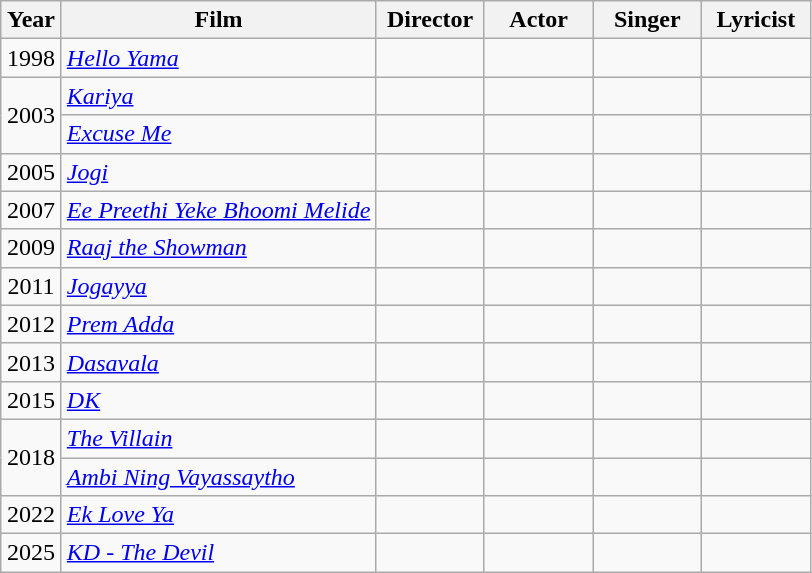<table class="wikitable" style="text-align:center;">
<tr>
<th width="33">Year</th>
<th>Film</th>
<th width=65>Director</th>
<th width=65>Actor</th>
<th width=65>Singer</th>
<th width=65>Lyricist</th>
</tr>
<tr>
<td>1998</td>
<td align="left"><em><a href='#'>Hello Yama</a></em></td>
<td></td>
<td></td>
<td></td>
<td></td>
</tr>
<tr>
<td rowspan="2">2003</td>
<td align="left"><em><a href='#'>Kariya</a></em></td>
<td></td>
<td></td>
<td></td>
<td></td>
</tr>
<tr>
<td align="left"><em><a href='#'>Excuse Me</a></em></td>
<td></td>
<td></td>
<td></td>
<td></td>
</tr>
<tr>
<td>2005</td>
<td align="left"><em><a href='#'>Jogi</a></em></td>
<td></td>
<td></td>
<td></td>
<td></td>
</tr>
<tr>
<td>2007</td>
<td align="left"><em><a href='#'>Ee Preethi Yeke Bhoomi Melide</a></em></td>
<td></td>
<td></td>
<td></td>
<td></td>
</tr>
<tr>
<td>2009</td>
<td align="left"><em><a href='#'>Raaj the Showman</a></em></td>
<td></td>
<td></td>
<td></td>
<td></td>
</tr>
<tr>
<td>2011</td>
<td align="left"><em><a href='#'>Jogayya</a></em></td>
<td></td>
<td></td>
<td></td>
<td></td>
</tr>
<tr>
<td>2012</td>
<td align="left"><em><a href='#'>Prem Adda</a></em></td>
<td></td>
<td></td>
<td></td>
<td></td>
</tr>
<tr>
<td>2013</td>
<td align="left"><em><a href='#'>Dasavala</a></em></td>
<td></td>
<td></td>
<td></td>
<td></td>
</tr>
<tr>
<td>2015</td>
<td align="left"><em><a href='#'>DK</a></em></td>
<td></td>
<td></td>
<td></td>
<td></td>
</tr>
<tr>
<td rowspan="2">2018</td>
<td align="left"><em><a href='#'>The Villain</a></em></td>
<td></td>
<td></td>
<td></td>
<td></td>
</tr>
<tr>
<td align="left"><em><a href='#'>Ambi Ning Vayassaytho</a></em></td>
<td></td>
<td></td>
<td></td>
<td></td>
</tr>
<tr>
<td>2022</td>
<td align="left"><em><a href='#'>Ek Love Ya</a></em></td>
<td></td>
<td></td>
<td></td>
<td></td>
</tr>
<tr>
<td>2025</td>
<td align="left"><em><a href='#'>KD - The Devil</a></em></td>
<td></td>
<td></td>
<td></td>
<td></td>
</tr>
</table>
